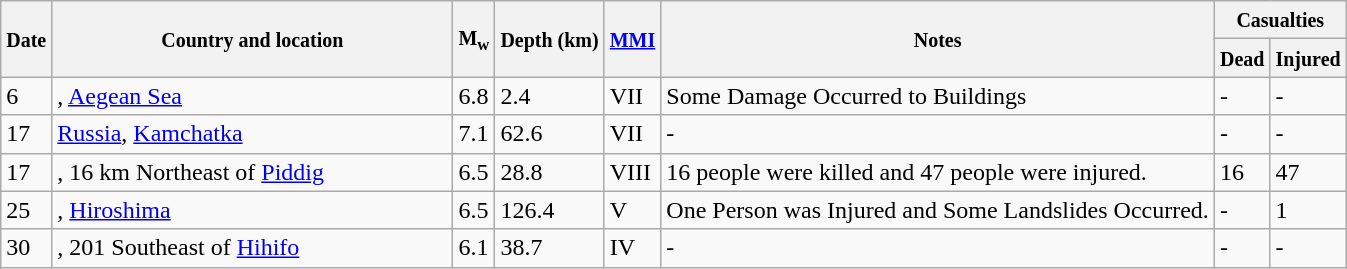<table class="wikitable sortable sort-under" style="border:1px black; margin-left:1em;">
<tr>
<th rowspan="2"><small>Date</small></th>
<th rowspan="2" style="width: 260px"><small>Country and location</small></th>
<th rowspan="2"><small>M<sub>w</sub></small></th>
<th rowspan="2"><small>Depth (km)</small></th>
<th rowspan="2"><small><a href='#'>MMI</a></small></th>
<th rowspan="2" class="unsortable"><small>Notes</small></th>
<th colspan="2"><small>Casualties</small></th>
</tr>
<tr>
<th><small>Dead</small></th>
<th><small>Injured</small></th>
</tr>
<tr>
<td>6</td>
<td>, <a href='#'>Aegean Sea</a></td>
<td>6.8</td>
<td>2.4</td>
<td>VII</td>
<td>Some Damage Occurred to Buildings</td>
<td>-</td>
<td>-</td>
</tr>
<tr>
<td>17</td>
<td> <a href='#'>Russia</a>, <a href='#'>Kamchatka</a></td>
<td>7.1</td>
<td>62.6</td>
<td>VII</td>
<td>-</td>
<td>-</td>
<td>-</td>
</tr>
<tr>
<td>17</td>
<td>, 16 km Northeast of <a href='#'>Piddig</a></td>
<td>6.5</td>
<td>28.8</td>
<td>VIII</td>
<td>16 people were killed and 47 people were injured.</td>
<td>16</td>
<td>47</td>
</tr>
<tr>
<td>25</td>
<td>, <a href='#'>Hiroshima</a></td>
<td>6.5</td>
<td>126.4</td>
<td>V</td>
<td>One Person was Injured and Some Landslides Occurred.</td>
<td>-</td>
<td>1</td>
</tr>
<tr>
<td>30</td>
<td>, 201 Southeast of <a href='#'>Hihifo</a></td>
<td>6.1</td>
<td>38.7</td>
<td>IV</td>
<td>-</td>
<td>-</td>
<td>-</td>
</tr>
</table>
